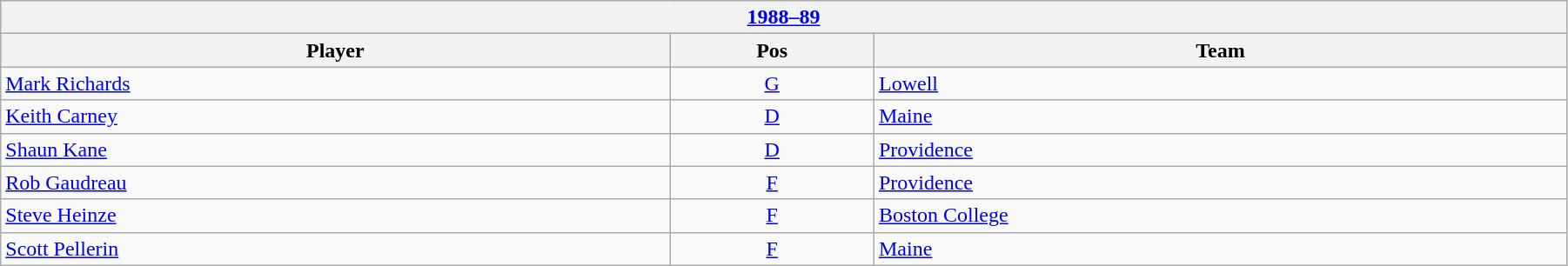<table class="wikitable" width=95%>
<tr>
<th colspan=3><a href='#'>1988–89</a></th>
</tr>
<tr>
<th>Player</th>
<th>Pos</th>
<th>Team</th>
</tr>
<tr>
<td><a href='#'>Mark Richards</a></td>
<td align=center><a href='#'>G</a></td>
<td><a href='#'>Lowell</a></td>
</tr>
<tr>
<td><a href='#'>Keith Carney</a></td>
<td align=center><a href='#'>D</a></td>
<td><a href='#'>Maine</a></td>
</tr>
<tr>
<td><a href='#'>Shaun Kane</a></td>
<td align=center><a href='#'>D</a></td>
<td><a href='#'>Providence</a></td>
</tr>
<tr>
<td><a href='#'>Rob Gaudreau</a></td>
<td align=center><a href='#'>F</a></td>
<td><a href='#'>Providence</a></td>
</tr>
<tr>
<td><a href='#'>Steve Heinze</a></td>
<td align=center><a href='#'>F</a></td>
<td><a href='#'>Boston College</a></td>
</tr>
<tr>
<td><a href='#'>Scott Pellerin</a></td>
<td align=center><a href='#'>F</a></td>
<td><a href='#'>Maine</a></td>
</tr>
</table>
